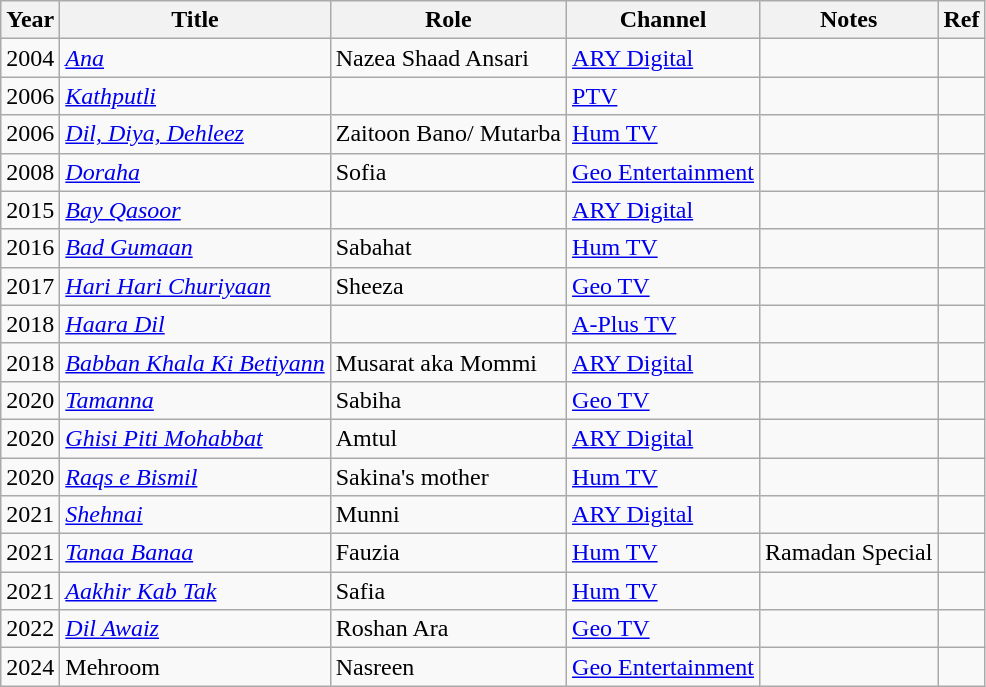<table class="wikitable">
<tr>
<th>Year</th>
<th>Title</th>
<th>Role</th>
<th>Channel</th>
<th>Notes</th>
<th>Ref</th>
</tr>
<tr>
<td>2004</td>
<td><em> <a href='#'>Ana</a></em></td>
<td>Nazea Shaad Ansari</td>
<td><a href='#'>ARY Digital</a></td>
<td></td>
<td></td>
</tr>
<tr>
<td>2006</td>
<td><em><a href='#'>Kathputli</a></em></td>
<td></td>
<td><a href='#'>PTV</a></td>
<td></td>
<td></td>
</tr>
<tr>
<td>2006</td>
<td><em><a href='#'>Dil, Diya, Dehleez</a></em></td>
<td>Zaitoon Bano/ Mutarba</td>
<td><a href='#'>Hum TV</a></td>
<td></td>
<td></td>
</tr>
<tr>
<td>2008</td>
<td><em><a href='#'>Doraha</a></em></td>
<td>Sofia</td>
<td><a href='#'>Geo Entertainment</a></td>
<td></td>
<td></td>
</tr>
<tr>
<td>2015</td>
<td><em><a href='#'>Bay Qasoor</a></em></td>
<td></td>
<td><a href='#'>ARY Digital</a></td>
<td></td>
<td></td>
</tr>
<tr>
<td>2016</td>
<td><em><a href='#'>Bad Gumaan</a></em></td>
<td>Sabahat</td>
<td><a href='#'>Hum TV</a></td>
<td></td>
<td></td>
</tr>
<tr>
<td>2017</td>
<td><em><a href='#'>Hari Hari Churiyaan</a></em></td>
<td>Sheeza</td>
<td><a href='#'>Geo TV</a></td>
<td></td>
<td></td>
</tr>
<tr>
<td>2018</td>
<td><em><a href='#'>Haara Dil</a></em></td>
<td></td>
<td><a href='#'>A-Plus TV</a></td>
<td></td>
<td></td>
</tr>
<tr>
<td>2018</td>
<td><em><a href='#'>Babban Khala Ki Betiyann</a></em></td>
<td>Musarat aka Mommi</td>
<td><a href='#'>ARY Digital</a></td>
<td></td>
<td></td>
</tr>
<tr>
<td>2020</td>
<td><em><a href='#'>Tamanna</a></em></td>
<td>Sabiha</td>
<td><a href='#'>Geo TV</a></td>
<td></td>
<td></td>
</tr>
<tr>
<td>2020</td>
<td><em><a href='#'>Ghisi Piti Mohabbat</a></em></td>
<td>Amtul</td>
<td><a href='#'>ARY Digital</a></td>
<td></td>
<td></td>
</tr>
<tr>
<td>2020</td>
<td><em><a href='#'>Raqs e Bismil</a></em></td>
<td>Sakina's mother</td>
<td><a href='#'>Hum TV</a></td>
<td></td>
<td></td>
</tr>
<tr>
<td>2021</td>
<td><em><a href='#'>Shehnai</a></em></td>
<td>Munni</td>
<td><a href='#'>ARY Digital</a></td>
<td></td>
<td></td>
</tr>
<tr>
<td>2021</td>
<td><em><a href='#'>Tanaa Banaa</a></em></td>
<td>Fauzia</td>
<td><a href='#'>Hum TV</a></td>
<td>Ramadan Special</td>
<td></td>
</tr>
<tr>
<td>2021</td>
<td><em><a href='#'>Aakhir Kab Tak</a></em></td>
<td>Safia</td>
<td><a href='#'>Hum TV</a></td>
<td></td>
<td></td>
</tr>
<tr>
<td>2022</td>
<td><em><a href='#'>Dil Awaiz</a></em></td>
<td>Roshan Ara</td>
<td><a href='#'>Geo TV</a></td>
<td></td>
<td></td>
</tr>
<tr>
<td>2024</td>
<td>Mehroom</td>
<td>Nasreen</td>
<td><a href='#'>Geo Entertainment</a></td>
<td></td>
<td></td>
</tr>
</table>
